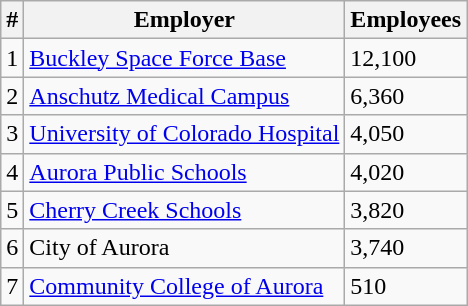<table class="wikitable">
<tr>
<th>#</th>
<th>Employer</th>
<th>Employees</th>
</tr>
<tr>
<td>1</td>
<td><a href='#'>Buckley Space Force Base</a></td>
<td>12,100</td>
</tr>
<tr>
<td>2</td>
<td><a href='#'>Anschutz Medical Campus</a></td>
<td>6,360</td>
</tr>
<tr>
<td>3</td>
<td><a href='#'>University of Colorado Hospital</a></td>
<td>4,050</td>
</tr>
<tr>
<td>4</td>
<td><a href='#'>Aurora Public Schools</a></td>
<td>4,020</td>
</tr>
<tr>
<td>5</td>
<td><a href='#'>Cherry Creek Schools</a></td>
<td>3,820</td>
</tr>
<tr>
<td>6</td>
<td>City of Aurora</td>
<td>3,740</td>
</tr>
<tr>
<td>7</td>
<td><a href='#'>Community College of Aurora</a></td>
<td>510</td>
</tr>
</table>
